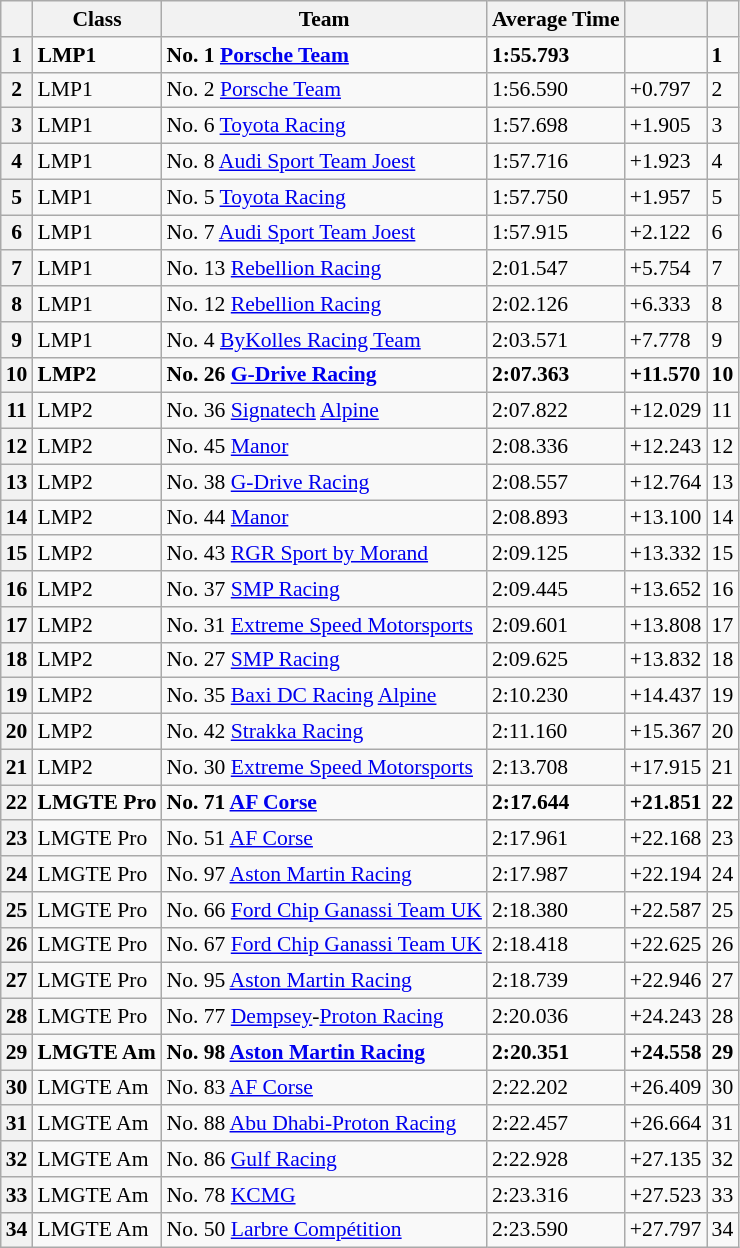<table class="wikitable" style="font-size: 90%;">
<tr>
<th scope="col"></th>
<th scope="col">Class</th>
<th scope="col">Team</th>
<th scope="col">Average Time</th>
<th scope="col"></th>
<th scope="col"></th>
</tr>
<tr>
<th scope="row">1</th>
<td><strong>LMP1</strong></td>
<td><strong>No. 1 <a href='#'>Porsche Team</a></strong></td>
<td><strong>1:55.793</strong></td>
<td></td>
<td><strong>1</strong></td>
</tr>
<tr>
<th scope="row">2</th>
<td>LMP1</td>
<td>No. 2 <a href='#'>Porsche Team</a></td>
<td>1:56.590</td>
<td>+0.797</td>
<td>2</td>
</tr>
<tr>
<th scope="row">3</th>
<td>LMP1</td>
<td>No. 6 <a href='#'>Toyota Racing</a></td>
<td>1:57.698</td>
<td>+1.905</td>
<td>3</td>
</tr>
<tr>
<th scope="row">4</th>
<td>LMP1</td>
<td>No. 8 <a href='#'>Audi Sport Team Joest</a></td>
<td>1:57.716</td>
<td>+1.923</td>
<td>4</td>
</tr>
<tr>
<th scope="row">5</th>
<td>LMP1</td>
<td>No. 5 <a href='#'>Toyota Racing</a></td>
<td>1:57.750</td>
<td>+1.957</td>
<td>5</td>
</tr>
<tr>
<th scope="row">6</th>
<td>LMP1</td>
<td>No. 7 <a href='#'>Audi Sport Team Joest</a></td>
<td>1:57.915</td>
<td>+2.122</td>
<td>6</td>
</tr>
<tr>
<th scope="row">7</th>
<td>LMP1</td>
<td>No. 13 <a href='#'>Rebellion Racing</a></td>
<td>2:01.547</td>
<td>+5.754</td>
<td>7</td>
</tr>
<tr>
<th scope="row">8</th>
<td>LMP1</td>
<td>No. 12 <a href='#'>Rebellion Racing</a></td>
<td>2:02.126</td>
<td>+6.333</td>
<td>8</td>
</tr>
<tr>
<th scope="row">9</th>
<td>LMP1</td>
<td>No. 4 <a href='#'>ByKolles Racing Team</a></td>
<td>2:03.571</td>
<td>+7.778</td>
<td>9</td>
</tr>
<tr>
<th scope="row">10</th>
<td><strong>LMP2</strong></td>
<td><strong>No. 26 <a href='#'>G-Drive Racing</a></strong></td>
<td><strong>2:07.363</strong></td>
<td><strong>+11.570</strong></td>
<td><strong>10</strong></td>
</tr>
<tr>
<th scope="row">11</th>
<td>LMP2</td>
<td>No. 36 <a href='#'>Signatech</a> <a href='#'>Alpine</a></td>
<td>2:07.822</td>
<td>+12.029</td>
<td>11</td>
</tr>
<tr>
<th scope="row">12</th>
<td>LMP2</td>
<td>No. 45 <a href='#'>Manor</a></td>
<td>2:08.336</td>
<td>+12.243</td>
<td>12</td>
</tr>
<tr>
<th scope="row">13</th>
<td>LMP2</td>
<td>No. 38 <a href='#'>G-Drive Racing</a></td>
<td>2:08.557</td>
<td>+12.764</td>
<td>13</td>
</tr>
<tr>
<th scope="row">14</th>
<td>LMP2</td>
<td>No. 44 <a href='#'>Manor</a></td>
<td>2:08.893</td>
<td>+13.100</td>
<td>14</td>
</tr>
<tr>
<th scope="row">15</th>
<td>LMP2</td>
<td>No. 43 <a href='#'>RGR Sport by Morand</a></td>
<td>2:09.125</td>
<td>+13.332</td>
<td>15</td>
</tr>
<tr>
<th scope="row">16</th>
<td>LMP2</td>
<td>No. 37 <a href='#'>SMP Racing</a></td>
<td>2:09.445</td>
<td>+13.652</td>
<td>16</td>
</tr>
<tr>
<th scope="row">17</th>
<td>LMP2</td>
<td>No. 31 <a href='#'>Extreme Speed Motorsports</a></td>
<td>2:09.601</td>
<td>+13.808</td>
<td>17</td>
</tr>
<tr>
<th scope="row">18</th>
<td>LMP2</td>
<td>No. 27 <a href='#'>SMP Racing</a></td>
<td>2:09.625</td>
<td>+13.832</td>
<td>18</td>
</tr>
<tr>
<th scope="row">19</th>
<td>LMP2</td>
<td>No. 35 <a href='#'>Baxi DC Racing</a> <a href='#'>Alpine</a></td>
<td>2:10.230</td>
<td>+14.437</td>
<td>19</td>
</tr>
<tr>
<th scope="row">20</th>
<td>LMP2</td>
<td>No. 42 <a href='#'>Strakka Racing</a></td>
<td>2:11.160</td>
<td>+15.367</td>
<td>20</td>
</tr>
<tr>
<th scope="row">21</th>
<td>LMP2</td>
<td>No. 30 <a href='#'>Extreme Speed Motorsports</a></td>
<td>2:13.708</td>
<td>+17.915</td>
<td>21</td>
</tr>
<tr>
<th scope="row">22</th>
<td><strong>LMGTE Pro</strong></td>
<td><strong>No. 71 <a href='#'>AF Corse</a></strong></td>
<td><strong>2:17.644</strong></td>
<td><strong>+21.851</strong></td>
<td><strong>22</strong></td>
</tr>
<tr>
<th scope="row">23</th>
<td>LMGTE Pro</td>
<td>No. 51 <a href='#'>AF Corse</a></td>
<td>2:17.961</td>
<td>+22.168</td>
<td>23</td>
</tr>
<tr>
<th scope="row">24</th>
<td>LMGTE Pro</td>
<td>No. 97 <a href='#'>Aston Martin Racing</a></td>
<td>2:17.987</td>
<td>+22.194</td>
<td>24</td>
</tr>
<tr>
<th scope="row">25</th>
<td>LMGTE Pro</td>
<td>No. 66 <a href='#'>Ford Chip Ganassi Team UK</a></td>
<td>2:18.380</td>
<td>+22.587</td>
<td>25</td>
</tr>
<tr>
<th scope="row">26</th>
<td>LMGTE Pro</td>
<td>No. 67 <a href='#'>Ford Chip Ganassi Team UK</a></td>
<td>2:18.418</td>
<td>+22.625</td>
<td>26</td>
</tr>
<tr>
<th scope="row">27</th>
<td>LMGTE Pro</td>
<td>No. 95 <a href='#'>Aston Martin Racing</a></td>
<td>2:18.739</td>
<td>+22.946</td>
<td>27</td>
</tr>
<tr>
<th scope="row">28</th>
<td>LMGTE Pro</td>
<td>No. 77 <a href='#'>Dempsey</a>-<a href='#'>Proton Racing</a></td>
<td>2:20.036</td>
<td>+24.243</td>
<td>28</td>
</tr>
<tr>
<th scope="row">29</th>
<td><strong>LMGTE Am</strong></td>
<td><strong>No. 98 <a href='#'>Aston Martin Racing</a></strong></td>
<td><strong>2:20.351</strong></td>
<td><strong>+24.558</strong></td>
<td><strong>29</strong></td>
</tr>
<tr>
<th scope="row">30</th>
<td>LMGTE Am</td>
<td>No. 83 <a href='#'>AF Corse</a></td>
<td>2:22.202</td>
<td>+26.409</td>
<td>30</td>
</tr>
<tr>
<th scope="row">31</th>
<td>LMGTE Am</td>
<td>No. 88 <a href='#'>Abu Dhabi-Proton Racing</a></td>
<td>2:22.457</td>
<td>+26.664</td>
<td>31</td>
</tr>
<tr>
<th scope="row">32</th>
<td>LMGTE Am</td>
<td>No. 86 <a href='#'>Gulf Racing</a></td>
<td>2:22.928</td>
<td>+27.135</td>
<td>32</td>
</tr>
<tr>
<th scope="row">33</th>
<td>LMGTE Am</td>
<td>No. 78 <a href='#'>KCMG</a></td>
<td>2:23.316</td>
<td>+27.523</td>
<td>33</td>
</tr>
<tr>
<th scope="row">34</th>
<td>LMGTE Am</td>
<td>No. 50 <a href='#'>Larbre Compétition</a></td>
<td>2:23.590</td>
<td>+27.797</td>
<td>34</td>
</tr>
</table>
